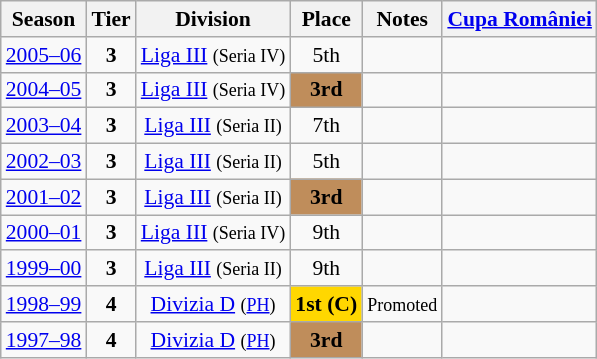<table class="wikitable" style="text-align:center; font-size:90%">
<tr>
<th>Season</th>
<th>Tier</th>
<th>Division</th>
<th>Place</th>
<th>Notes</th>
<th><a href='#'>Cupa României</a></th>
</tr>
<tr>
<td><a href='#'>2005–06</a></td>
<td><strong>3</strong></td>
<td><a href='#'>Liga III</a> <small>(Seria IV)</small></td>
<td>5th</td>
<td></td>
<td></td>
</tr>
<tr>
<td><a href='#'>2004–05</a></td>
<td><strong>3</strong></td>
<td><a href='#'>Liga III</a>  <small>(Seria IV)</small></td>
<td align=center bgcolor=#BF8D5B><strong>3rd</strong></td>
<td></td>
<td></td>
</tr>
<tr>
<td><a href='#'>2003–04</a></td>
<td><strong>3</strong></td>
<td><a href='#'>Liga III</a> <small>(Seria II)</small></td>
<td>7th</td>
<td></td>
<td></td>
</tr>
<tr>
<td><a href='#'>2002–03</a></td>
<td><strong>3</strong></td>
<td><a href='#'>Liga III</a> <small>(Seria II)</small></td>
<td>5th</td>
<td></td>
<td></td>
</tr>
<tr>
<td><a href='#'>2001–02</a></td>
<td><strong>3</strong></td>
<td><a href='#'>Liga III</a> <small>(Seria II)</small></td>
<td align=center bgcolor=#BF8D5B><strong>3rd</strong></td>
<td></td>
<td></td>
</tr>
<tr>
<td><a href='#'>2000–01</a></td>
<td><strong>3</strong></td>
<td><a href='#'>Liga III</a> <small>(Seria IV)</small></td>
<td>9th</td>
<td></td>
<td></td>
</tr>
<tr>
<td><a href='#'>1999–00</a></td>
<td><strong>3</strong></td>
<td><a href='#'>Liga III</a> <small>(Seria II)</small></td>
<td>9th</td>
<td></td>
<td></td>
</tr>
<tr>
<td><a href='#'>1998–99</a></td>
<td><strong>4</strong></td>
<td><a href='#'>Divizia D</a> <small>(<a href='#'>PH</a>)</small></td>
<td align=center bgcolor=gold><strong>1st (C)</strong></td>
<td><small>Promoted</small></td>
<td></td>
</tr>
<tr>
<td><a href='#'>1997–98</a></td>
<td><strong>4</strong></td>
<td><a href='#'>Divizia D</a> <small>(<a href='#'>PH</a>)</small></td>
<td align=center bgcolor=#BF8D5B><strong>3rd</strong></td>
<td></td>
<td></td>
</tr>
</table>
